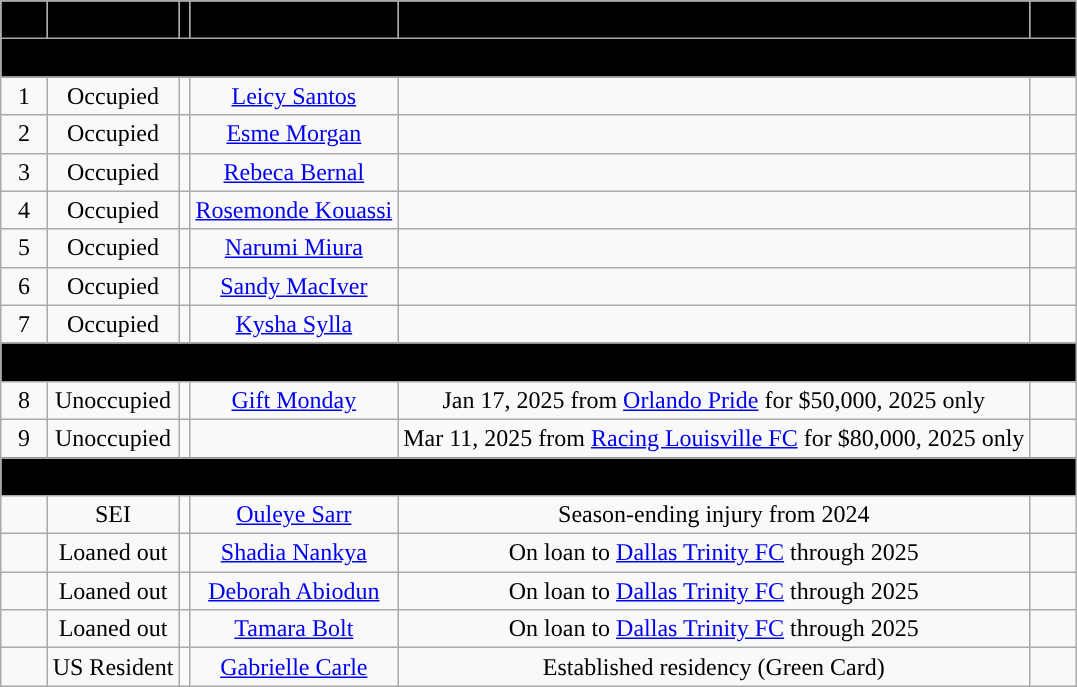<table class="wikitable" style="text-align:center;">
<tr>
<th style="background:#000000; ">No.</th>
<th style="background:#000000; ">Status</th>
<th style="background:#000000; "></th>
<th style="background:#000000; ">Player</th>
<th style="background:#000000; ">Player/Slot Notes</th>
<th style="background:#000000; ">Ref</th>
</tr>
<tr>
<th colspan="6" style="background:#000000; ">7 baseline slots</th>
</tr>
<tr>
<td>1</td>
<td>Occupied</td>
<td></td>
<td><a href='#'>Leicy Santos</a></td>
<td></td>
<td></td>
</tr>
<tr>
<td>2</td>
<td>Occupied</td>
<td></td>
<td><a href='#'>Esme Morgan</a></td>
<td></td>
<td></td>
</tr>
<tr>
<td>3</td>
<td>Occupied</td>
<td></td>
<td><a href='#'>Rebeca Bernal</a></td>
<td></td>
<td></td>
</tr>
<tr>
<td>4</td>
<td>Occupied</td>
<td></td>
<td><a href='#'>Rosemonde Kouassi</a></td>
<td></td>
<td></td>
</tr>
<tr>
<td>5</td>
<td>Occupied</td>
<td></td>
<td><a href='#'>Narumi Miura</a></td>
<td></td>
<td></td>
</tr>
<tr>
<td>6</td>
<td>Occupied</td>
<td></td>
<td><a href='#'>Sandy MacIver</a></td>
<td></td>
<td></td>
</tr>
<tr>
<td>7</td>
<td>Occupied</td>
<td></td>
<td><a href='#'>Kysha Sylla</a></td>
<td></td>
<td></td>
</tr>
<tr>
<th colspan="6" style="background:#000000; ">Acquired slots</th>
</tr>
<tr>
<td>8</td>
<td>Unoccupied</td>
<td></td>
<td><a href='#'>Gift Monday</a></td>
<td>Jan 17, 2025 from <a href='#'>Orlando Pride</a> for $50,000, 2025 only</td>
<td></td>
</tr>
<tr>
<td>9</td>
<td>Unoccupied</td>
<td></td>
<td></td>
<td>Mar 11, 2025 from <a href='#'>Racing Louisville FC</a> for $80,000, 2025 only</td>
<td></td>
</tr>
<tr>
<th colspan="6" style="background:#000000; ">Rostered international players not using a slot</th>
</tr>
<tr>
<td></td>
<td>SEI</td>
<td></td>
<td><a href='#'>Ouleye Sarr</a></td>
<td>Season-ending injury from 2024</td>
<td></td>
</tr>
<tr>
<td></td>
<td>Loaned out</td>
<td></td>
<td><a href='#'>Shadia Nankya</a></td>
<td>On loan to <a href='#'>Dallas Trinity FC</a> through 2025</td>
<td></td>
</tr>
<tr>
<td></td>
<td>Loaned out</td>
<td></td>
<td><a href='#'>Deborah Abiodun</a></td>
<td>On loan to <a href='#'>Dallas Trinity FC</a> through 2025</td>
<td></td>
</tr>
<tr>
<td></td>
<td>Loaned out</td>
<td></td>
<td><a href='#'>Tamara Bolt</a></td>
<td>On loan to <a href='#'>Dallas Trinity FC</a> through 2025</td>
<td></td>
</tr>
<tr>
<td></td>
<td>US Resident</td>
<td></td>
<td><a href='#'>Gabrielle Carle</a></td>
<td>Established residency (Green Card)</td>
<td></td>
</tr>
</table>
